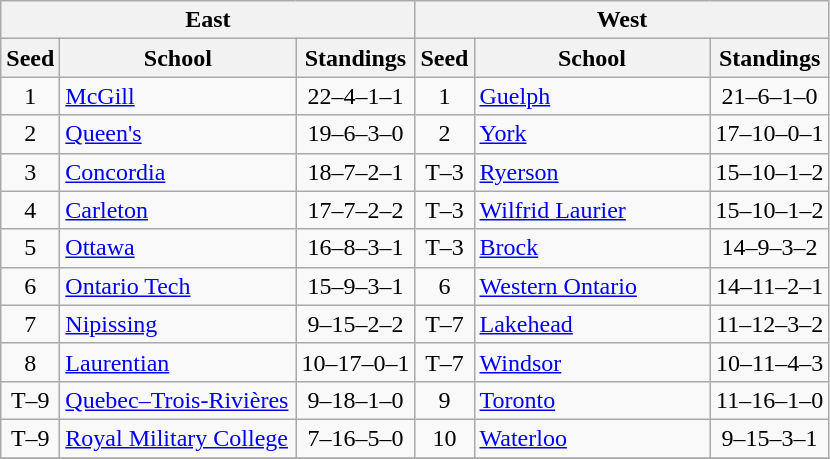<table class="wikitable">
<tr>
<th colspan=3>East</th>
<th colspan=3>West</th>
</tr>
<tr>
<th>Seed</th>
<th style="width:150px">School</th>
<th>Standings</th>
<th>Seed</th>
<th style="width:150px">School</th>
<th>Standings</th>
</tr>
<tr>
<td align=center>1</td>
<td><a href='#'>McGill</a></td>
<td align=center>22–4–1–1</td>
<td align=center>1</td>
<td><a href='#'>Guelph</a></td>
<td align=center>21–6–1–0</td>
</tr>
<tr>
<td align=center>2</td>
<td><a href='#'>Queen's</a></td>
<td align=center>19–6–3–0</td>
<td align=center>2</td>
<td><a href='#'>York</a></td>
<td align=center>17–10–0–1</td>
</tr>
<tr>
<td align=center>3</td>
<td><a href='#'>Concordia</a></td>
<td align=center>18–7–2–1</td>
<td align=center>T–3</td>
<td><a href='#'>Ryerson</a></td>
<td align=center>15–10–1–2</td>
</tr>
<tr>
<td align=center>4</td>
<td><a href='#'>Carleton</a></td>
<td align=center>17–7–2–2</td>
<td align=center>T–3</td>
<td><a href='#'>Wilfrid Laurier</a></td>
<td align=center>15–10–1–2</td>
</tr>
<tr>
<td align=center>5</td>
<td><a href='#'>Ottawa</a></td>
<td align=center>16–8–3–1</td>
<td align=center>T–3</td>
<td><a href='#'>Brock</a></td>
<td align=center>14–9–3–2</td>
</tr>
<tr>
<td align=center>6</td>
<td><a href='#'>Ontario Tech</a></td>
<td align=center>15–9–3–1</td>
<td align=center>6</td>
<td><a href='#'>Western Ontario</a></td>
<td align=center>14–11–2–1</td>
</tr>
<tr>
<td align=center>7</td>
<td><a href='#'>Nipissing</a></td>
<td align=center>9–15–2–2</td>
<td align=center>T–7</td>
<td><a href='#'>Lakehead</a></td>
<td align=center>11–12–3–2</td>
</tr>
<tr>
<td align=center>8</td>
<td><a href='#'>Laurentian</a></td>
<td align=center>10–17–0–1</td>
<td align=center>T–7</td>
<td><a href='#'>Windsor</a></td>
<td align=center>10–11–4–3</td>
</tr>
<tr>
<td align=center>T–9</td>
<td><a href='#'>Quebec–Trois-Rivières</a></td>
<td align=center>9–18–1–0</td>
<td align=center>9</td>
<td><a href='#'>Toronto</a></td>
<td align=center>11–16–1–0</td>
</tr>
<tr>
<td align=center>T–9</td>
<td><a href='#'>Royal Military College</a></td>
<td align=center>7–16–5–0</td>
<td align=center>10</td>
<td><a href='#'>Waterloo</a></td>
<td align=center>9–15–3–1</td>
</tr>
<tr>
</tr>
</table>
